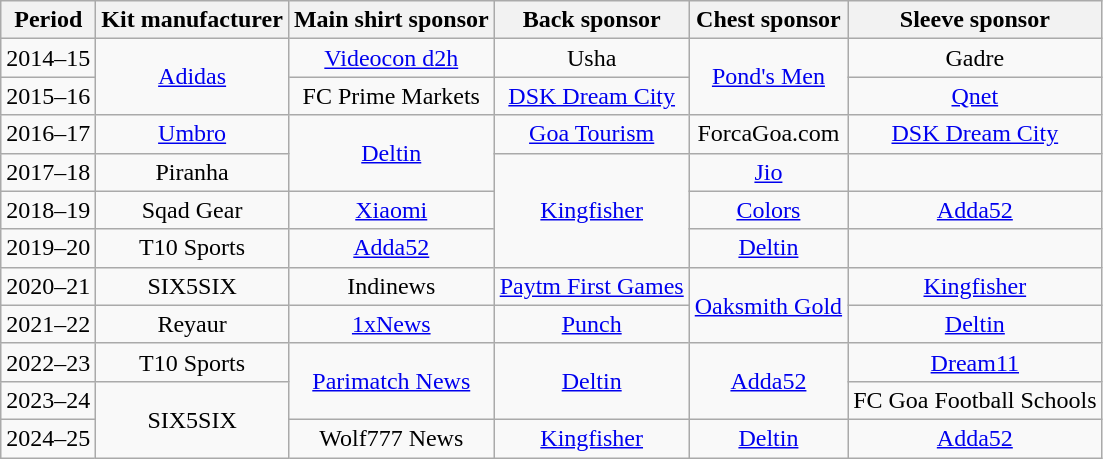<table class="wikitable" style="text-align:center;margin-left:1em;float:center">
<tr>
<th>Period</th>
<th>Kit manufacturer</th>
<th>Main shirt sponsor</th>
<th>Back sponsor</th>
<th>Chest sponsor</th>
<th>Sleeve sponsor</th>
</tr>
<tr>
<td>2014–15</td>
<td rowspan=2><a href='#'>Adidas</a></td>
<td><a href='#'>Videocon d2h</a></td>
<td>Usha</td>
<td rowspan=2><a href='#'>Pond's Men</a></td>
<td>Gadre</td>
</tr>
<tr>
<td>2015–16</td>
<td>FC Prime Markets</td>
<td><a href='#'>DSK Dream City</a></td>
<td><a href='#'>Qnet</a></td>
</tr>
<tr>
<td>2016–17</td>
<td><a href='#'>Umbro</a></td>
<td rowspan=2><a href='#'>Deltin</a></td>
<td><a href='#'>Goa Tourism</a></td>
<td>ForcaGoa.com</td>
<td><a href='#'>DSK Dream City</a></td>
</tr>
<tr>
<td>2017–18</td>
<td>Piranha</td>
<td rowspan=3><a href='#'>Kingfisher</a></td>
<td><a href='#'>Jio</a></td>
<td></td>
</tr>
<tr>
<td>2018–19</td>
<td>Sqad Gear</td>
<td><a href='#'>Xiaomi</a></td>
<td><a href='#'>Colors</a></td>
<td><a href='#'>Adda52</a></td>
</tr>
<tr>
<td>2019–20</td>
<td>T10 Sports</td>
<td><a href='#'>Adda52</a></td>
<td><a href='#'>Deltin</a></td>
<td></td>
</tr>
<tr>
<td>2020–21</td>
<td>SIX5SIX</td>
<td>Indinews</td>
<td><a href='#'>Paytm First Games</a></td>
<td rowspan=2><a href='#'>Oaksmith Gold</a></td>
<td><a href='#'>Kingfisher</a></td>
</tr>
<tr>
<td>2021–22</td>
<td>Reyaur</td>
<td><a href='#'>1xNews</a></td>
<td><a href='#'>Punch</a></td>
<td><a href='#'>Deltin</a></td>
</tr>
<tr>
<td>2022–23</td>
<td>T10 Sports</td>
<td rowspan="2"><a href='#'>Parimatch News</a></td>
<td rowspan="2"><a href='#'>Deltin</a></td>
<td rowspan="2"><a href='#'>Adda52</a></td>
<td><a href='#'>Dream11</a></td>
</tr>
<tr>
<td>2023–24</td>
<td rowspan="2">SIX5SIX</td>
<td>FC Goa Football Schools</td>
</tr>
<tr>
<td>2024–25</td>
<td>Wolf777 News</td>
<td><a href='#'>Kingfisher</a></td>
<td><a href='#'>Deltin</a></td>
<td><a href='#'>Adda52</a></td>
</tr>
</table>
